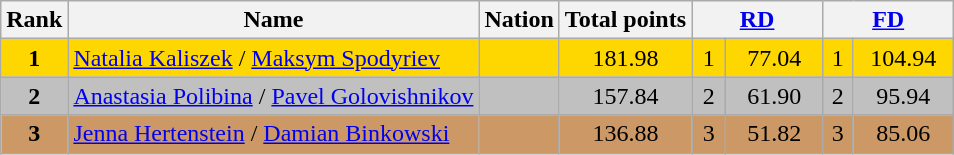<table class="wikitable sortable">
<tr>
<th>Rank</th>
<th>Name</th>
<th>Nation</th>
<th>Total points</th>
<th colspan="2" width="80px"><a href='#'>RD</a></th>
<th colspan="2" width="80px"><a href='#'>FD</a></th>
</tr>
<tr bgcolor="gold">
<td align="center"><strong>1</strong></td>
<td><a href='#'>Natalia Kaliszek</a> / <a href='#'>Maksym Spodyriev</a></td>
<td></td>
<td align="center">181.98</td>
<td align="center">1</td>
<td align="center">77.04</td>
<td align="center">1</td>
<td align="center">104.94</td>
</tr>
<tr bgcolor="silver">
<td align="center"><strong>2</strong></td>
<td><a href='#'>Anastasia Polibina</a> / <a href='#'>Pavel Golovishnikov</a></td>
<td></td>
<td align="center">157.84</td>
<td align="center">2</td>
<td align="center">61.90</td>
<td align="center">2</td>
<td align="center">95.94</td>
</tr>
<tr bgcolor="cc9966">
<td align="center"><strong>3</strong></td>
<td><a href='#'>Jenna Hertenstein</a> / <a href='#'>Damian Binkowski</a></td>
<td></td>
<td align="center">136.88</td>
<td align="center">3</td>
<td align="center">51.82</td>
<td align="center">3</td>
<td align="center">85.06</td>
</tr>
</table>
